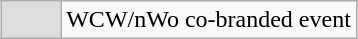<table class="wikitable" style="margin: 0 auto">
<tr>
<td style="background:#ddd; width:2em"></td>
<td>WCW/nWo co-branded event</td>
</tr>
</table>
